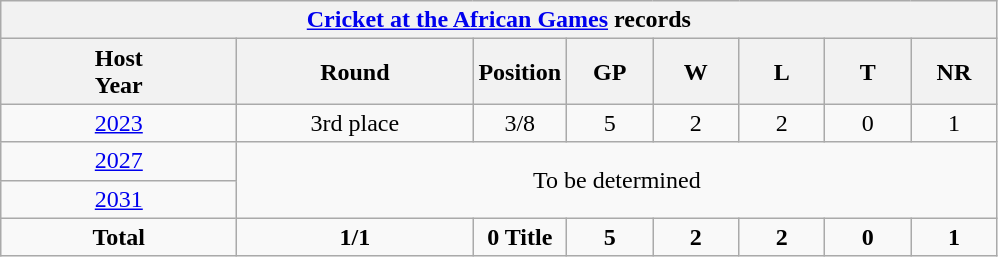<table class="wikitable" style="text-align: center; width=900px;">
<tr>
<th colspan=9><a href='#'>Cricket at the African Games</a> records</th>
</tr>
<tr>
<th width=150>Host<br>Year</th>
<th width=150>Round</th>
<th width=50>Position</th>
<th width=50>GP</th>
<th width=50>W</th>
<th width=50>L</th>
<th width=50>T</th>
<th width=50>NR</th>
</tr>
<tr>
<td> <a href='#'>2023</a></td>
<td>3rd place</td>
<td>3/8</td>
<td>5</td>
<td>2</td>
<td>2</td>
<td>0</td>
<td>1</td>
</tr>
<tr>
<td> <a href='#'>2027</a></td>
<td colspan=8 rowspan=2>To be determined</td>
</tr>
<tr>
<td> <a href='#'>2031</a></td>
</tr>
<tr>
<td><strong>Total</strong></td>
<td><strong>1/1</strong></td>
<td><strong>0 Title</strong></td>
<td><strong>5</strong></td>
<td><strong>2</strong></td>
<td><strong>2</strong></td>
<td><strong>0</strong></td>
<td><strong>1</strong></td>
</tr>
</table>
